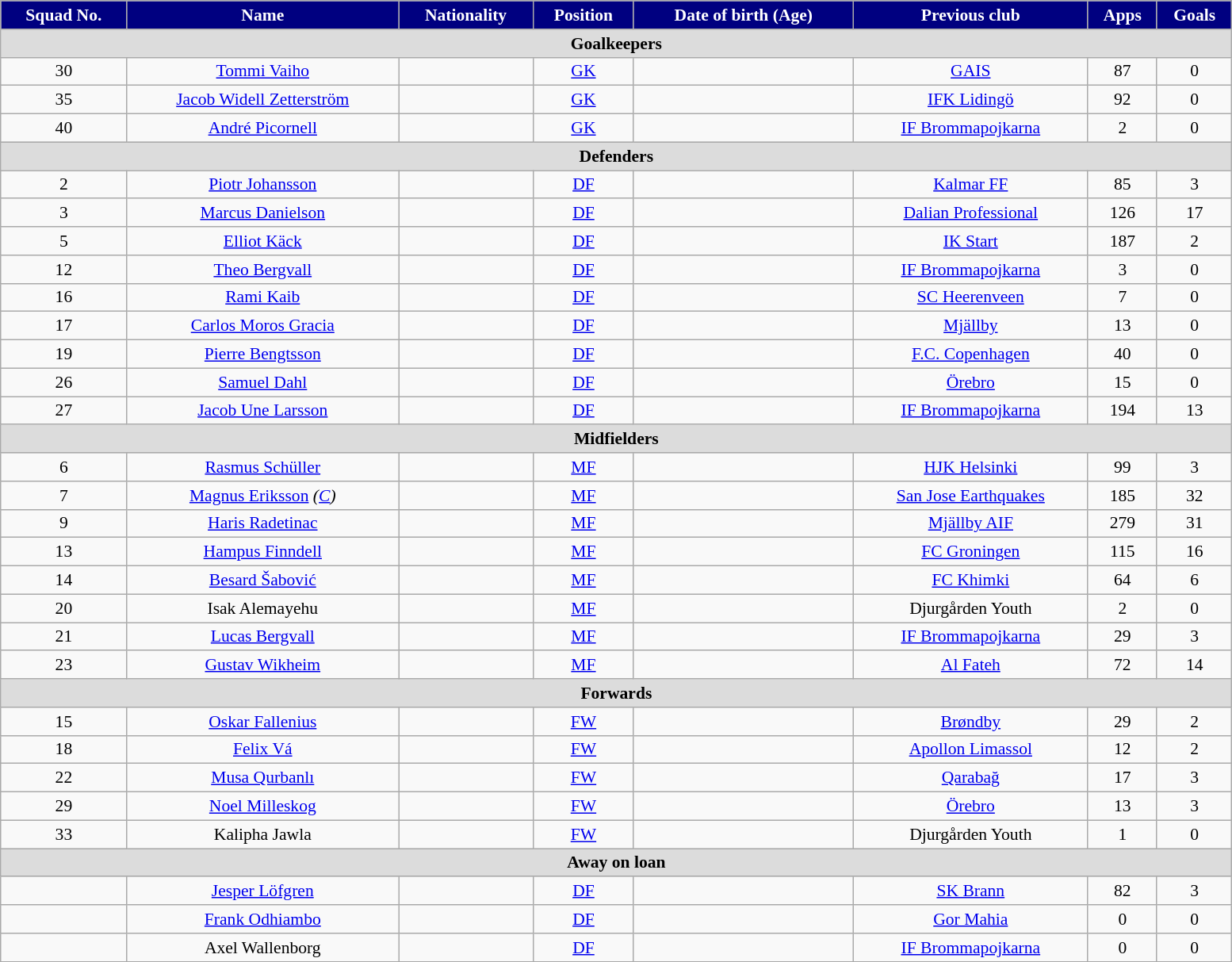<table class="wikitable" style="text-align:center; font-size:90%; width:82%;">
<tr>
<th style="background:#000080; color:white; text-align:center;">Squad No.</th>
<th style="background:#000080; color:white; text-align:center;">Name</th>
<th style="background:#000080; color:white; text-align:center;">Nationality</th>
<th style="background:#000080; color:white; text-align:center;">Position</th>
<th style="background:#000080; color:white; text-align:center;">Date of birth (Age)</th>
<th style="background:#000080; color:white; text-align:center;">Previous club</th>
<th style="background:#000080; color:white; text-align:center;">Apps</th>
<th style="background:#000080; color:white; text-align:center;">Goals</th>
</tr>
<tr>
<th colspan="8" style="background:#dcdcdc; text-align:center;">Goalkeepers</th>
</tr>
<tr>
<td>30</td>
<td><a href='#'>Tommi Vaiho</a></td>
<td></td>
<td><a href='#'>GK</a></td>
<td></td>
<td> <a href='#'>GAIS</a></td>
<td>87</td>
<td>0</td>
</tr>
<tr>
<td>35</td>
<td><a href='#'>Jacob Widell Zetterström</a></td>
<td></td>
<td><a href='#'>GK</a></td>
<td></td>
<td> <a href='#'>IFK Lidingö</a></td>
<td>92</td>
<td>0</td>
</tr>
<tr>
<td>40</td>
<td><a href='#'>André Picornell</a></td>
<td></td>
<td><a href='#'>GK</a></td>
<td></td>
<td> <a href='#'>IF Brommapojkarna</a></td>
<td>2</td>
<td>0</td>
</tr>
<tr>
<th colspan="8" style="background:#dcdcdc; text-align:center;">Defenders</th>
</tr>
<tr>
<td>2</td>
<td><a href='#'>Piotr Johansson</a></td>
<td></td>
<td><a href='#'>DF</a></td>
<td></td>
<td> <a href='#'>Kalmar FF</a></td>
<td>85</td>
<td>3</td>
</tr>
<tr>
<td>3</td>
<td><a href='#'>Marcus Danielson</a></td>
<td></td>
<td><a href='#'>DF</a></td>
<td></td>
<td> <a href='#'>Dalian Professional</a></td>
<td>126</td>
<td>17</td>
</tr>
<tr>
<td>5</td>
<td><a href='#'>Elliot Käck</a></td>
<td></td>
<td><a href='#'>DF</a></td>
<td></td>
<td> <a href='#'>IK Start</a></td>
<td>187</td>
<td>2</td>
</tr>
<tr>
<td>12</td>
<td><a href='#'>Theo Bergvall</a></td>
<td></td>
<td><a href='#'>DF</a></td>
<td></td>
<td> <a href='#'>IF Brommapojkarna</a></td>
<td>3</td>
<td>0</td>
</tr>
<tr>
<td>16</td>
<td><a href='#'>Rami Kaib</a></td>
<td></td>
<td><a href='#'>DF</a></td>
<td></td>
<td> <a href='#'>SC Heerenveen</a></td>
<td>7</td>
<td>0</td>
</tr>
<tr>
<td>17</td>
<td><a href='#'>Carlos Moros Gracia</a></td>
<td></td>
<td><a href='#'>DF</a></td>
<td></td>
<td> <a href='#'>Mjällby</a></td>
<td>13</td>
<td>0</td>
</tr>
<tr>
<td>19</td>
<td><a href='#'>Pierre Bengtsson</a></td>
<td></td>
<td><a href='#'>DF</a></td>
<td></td>
<td> <a href='#'>F.C. Copenhagen</a></td>
<td>40</td>
<td>0</td>
</tr>
<tr>
<td>26</td>
<td><a href='#'>Samuel Dahl</a></td>
<td></td>
<td><a href='#'>DF</a></td>
<td></td>
<td> <a href='#'>Örebro</a></td>
<td>15</td>
<td>0</td>
</tr>
<tr>
<td>27</td>
<td><a href='#'>Jacob Une Larsson</a></td>
<td></td>
<td><a href='#'>DF</a></td>
<td></td>
<td> <a href='#'>IF Brommapojkarna</a></td>
<td>194</td>
<td>13</td>
</tr>
<tr>
<th colspan="8" style="background:#dcdcdc; text-align:center;">Midfielders</th>
</tr>
<tr>
<td>6</td>
<td><a href='#'>Rasmus Schüller</a></td>
<td></td>
<td><a href='#'>MF</a></td>
<td></td>
<td> <a href='#'>HJK Helsinki</a></td>
<td>99</td>
<td>3</td>
</tr>
<tr>
<td>7</td>
<td><a href='#'>Magnus Eriksson</a> <em>(<a href='#'>C</a>)</em></td>
<td></td>
<td><a href='#'>MF</a></td>
<td></td>
<td> <a href='#'>San Jose Earthquakes</a></td>
<td>185</td>
<td>32</td>
</tr>
<tr>
<td>9</td>
<td><a href='#'>Haris Radetinac</a></td>
<td></td>
<td><a href='#'>MF</a></td>
<td></td>
<td> <a href='#'>Mjällby AIF</a></td>
<td>279</td>
<td>31</td>
</tr>
<tr>
<td>13</td>
<td><a href='#'>Hampus Finndell</a></td>
<td></td>
<td><a href='#'>MF</a></td>
<td></td>
<td> <a href='#'>FC Groningen</a></td>
<td>115</td>
<td>16</td>
</tr>
<tr>
<td>14</td>
<td><a href='#'>Besard Šabović</a></td>
<td></td>
<td><a href='#'>MF</a></td>
<td></td>
<td> <a href='#'>FC Khimki</a></td>
<td>64</td>
<td>6</td>
</tr>
<tr>
<td>20</td>
<td>Isak Alemayehu</td>
<td></td>
<td><a href='#'>MF</a></td>
<td></td>
<td> Djurgården Youth</td>
<td>2</td>
<td>0</td>
</tr>
<tr>
<td>21</td>
<td><a href='#'>Lucas Bergvall</a></td>
<td></td>
<td><a href='#'>MF</a></td>
<td></td>
<td> <a href='#'>IF Brommapojkarna</a></td>
<td>29</td>
<td>3</td>
</tr>
<tr>
<td>23</td>
<td><a href='#'>Gustav Wikheim</a></td>
<td></td>
<td><a href='#'>MF</a></td>
<td></td>
<td> <a href='#'>Al Fateh</a></td>
<td>72</td>
<td>14</td>
</tr>
<tr>
<th colspan="8" style="background:#dcdcdc; text-align:center;">Forwards</th>
</tr>
<tr>
<td>15</td>
<td><a href='#'>Oskar Fallenius</a></td>
<td></td>
<td><a href='#'>FW</a></td>
<td></td>
<td> <a href='#'>Brøndby</a></td>
<td>29</td>
<td>2</td>
</tr>
<tr>
<td>18</td>
<td><a href='#'>Felix Vá</a></td>
<td></td>
<td><a href='#'>FW</a></td>
<td></td>
<td> <a href='#'>Apollon Limassol</a></td>
<td>12</td>
<td>2</td>
</tr>
<tr>
<td>22</td>
<td><a href='#'>Musa Qurbanlı</a></td>
<td></td>
<td><a href='#'>FW</a></td>
<td></td>
<td> <a href='#'>Qarabağ</a></td>
<td>17</td>
<td>3</td>
</tr>
<tr>
<td>29</td>
<td><a href='#'>Noel Milleskog</a></td>
<td></td>
<td><a href='#'>FW</a></td>
<td></td>
<td> <a href='#'>Örebro</a></td>
<td>13</td>
<td>3</td>
</tr>
<tr>
<td>33</td>
<td>Kalipha Jawla</td>
<td></td>
<td><a href='#'>FW</a></td>
<td></td>
<td> Djurgården Youth</td>
<td>1</td>
<td>0</td>
</tr>
<tr>
<th colspan="8" style="background:#dcdcdc; text-align:center;">Away on loan</th>
</tr>
<tr>
<td></td>
<td><a href='#'>Jesper Löfgren</a></td>
<td></td>
<td><a href='#'>DF</a></td>
<td></td>
<td> <a href='#'>SK Brann</a></td>
<td>82</td>
<td>3</td>
</tr>
<tr>
<td></td>
<td><a href='#'>Frank Odhiambo</a></td>
<td></td>
<td><a href='#'>DF</a></td>
<td></td>
<td> <a href='#'>Gor Mahia</a></td>
<td>0</td>
<td>0</td>
</tr>
<tr>
<td></td>
<td>Axel Wallenborg</td>
<td></td>
<td><a href='#'>DF</a></td>
<td></td>
<td> <a href='#'>IF Brommapojkarna</a></td>
<td>0</td>
<td>0</td>
</tr>
<tr>
</tr>
</table>
